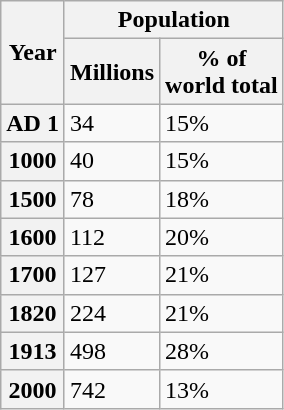<table class="wikitable">
<tr>
<th rowspan=2>Year</th>
<th colspan=2>Population</th>
</tr>
<tr>
<th>Millions</th>
<th>% of<br>world total</th>
</tr>
<tr>
<th scope="row">AD 1</th>
<td>34</td>
<td>15%</td>
</tr>
<tr>
<th scope="row">1000</th>
<td>40</td>
<td>15%</td>
</tr>
<tr>
<th scope="row">1500</th>
<td>78</td>
<td>18%</td>
</tr>
<tr>
<th scope="row">1600</th>
<td>112</td>
<td>20%</td>
</tr>
<tr>
<th scope="row">1700</th>
<td>127</td>
<td>21%</td>
</tr>
<tr>
<th scope="row">1820</th>
<td>224</td>
<td>21%</td>
</tr>
<tr>
<th scope="row">1913</th>
<td>498</td>
<td>28%</td>
</tr>
<tr>
<th scope="row">2000</th>
<td>742</td>
<td>13%</td>
</tr>
</table>
